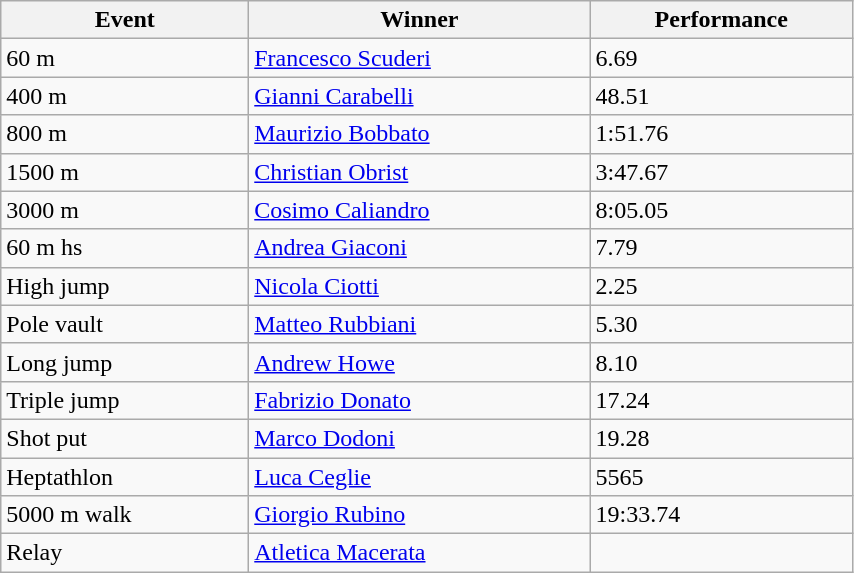<table class="wikitable" width=45% style="font-size:100%; text-align:left;">
<tr>
<th>Event</th>
<th>Winner</th>
<th>Performance</th>
</tr>
<tr>
<td>60 m</td>
<td><a href='#'>Francesco Scuderi</a></td>
<td>6.69</td>
</tr>
<tr>
<td>400 m</td>
<td><a href='#'>Gianni Carabelli</a></td>
<td>48.51</td>
</tr>
<tr>
<td>800 m</td>
<td><a href='#'>Maurizio Bobbato </a></td>
<td>1:51.76</td>
</tr>
<tr>
<td>1500 m</td>
<td><a href='#'>Christian Obrist </a></td>
<td>3:47.67</td>
</tr>
<tr>
<td>3000 m</td>
<td><a href='#'>Cosimo Caliandro </a></td>
<td>8:05.05</td>
</tr>
<tr>
<td>60 m hs</td>
<td><a href='#'>Andrea Giaconi </a></td>
<td>7.79</td>
</tr>
<tr>
<td>High jump</td>
<td><a href='#'>Nicola Ciotti </a></td>
<td>2.25</td>
</tr>
<tr>
<td>Pole vault</td>
<td><a href='#'>Matteo Rubbiani</a></td>
<td>5.30</td>
</tr>
<tr>
<td>Long jump</td>
<td><a href='#'>Andrew Howe</a></td>
<td>8.10</td>
</tr>
<tr>
<td>Triple jump</td>
<td><a href='#'>Fabrizio Donato </a></td>
<td>17.24</td>
</tr>
<tr>
<td>Shot put</td>
<td><a href='#'>Marco Dodoni </a></td>
<td>19.28</td>
</tr>
<tr>
<td>Heptathlon</td>
<td><a href='#'>Luca Ceglie</a></td>
<td>5565</td>
</tr>
<tr>
<td>5000 m walk</td>
<td><a href='#'>Giorgio Rubino</a></td>
<td>19:33.74</td>
</tr>
<tr>
<td>Relay</td>
<td><a href='#'>Atletica Macerata</a></td>
<td></td>
</tr>
</table>
